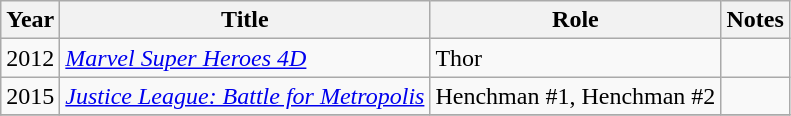<table class="wikitable sortable">
<tr>
<th>Year</th>
<th>Title</th>
<th>Role</th>
<th class="unsortable">Notes</th>
</tr>
<tr>
<td rowspan=1>2012</td>
<td><em><a href='#'>Marvel Super Heroes 4D</a></em></td>
<td>Thor</td>
<td></td>
</tr>
<tr>
<td rowspan=1>2015</td>
<td><em><a href='#'>Justice League: Battle for Metropolis</a></em></td>
<td>Henchman #1, Henchman #2</td>
<td></td>
</tr>
<tr>
</tr>
</table>
